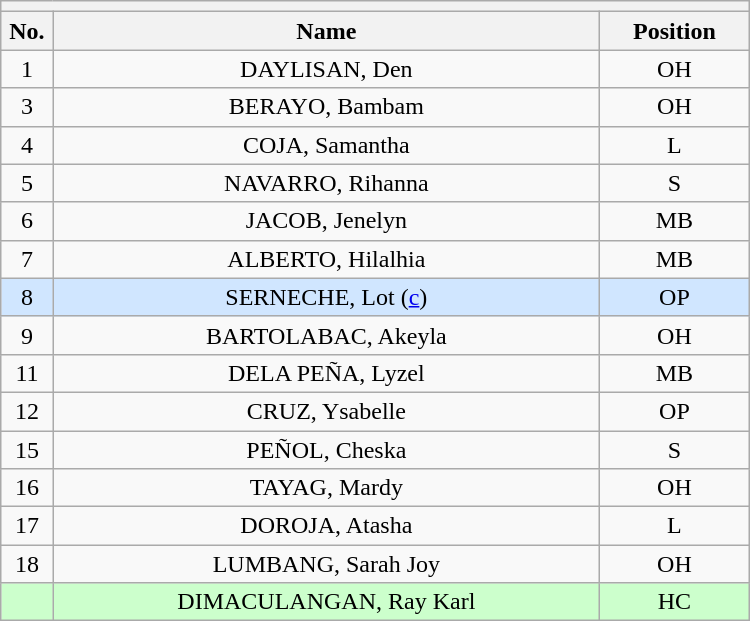<table class="wikitable mw-collapsible mw-collapsed" style="text-align:center; width:500px; border:none">
<tr>
<th style="text-align:center" colspan="3"></th>
</tr>
<tr>
<th style="width:7%">No.</th>
<th>Name</th>
<th style="width:20%">Position</th>
</tr>
<tr>
<td>1</td>
<td>DAYLISAN, Den</td>
<td>OH</td>
</tr>
<tr>
<td>3</td>
<td>BERAYO, Bambam</td>
<td>OH</td>
</tr>
<tr>
<td>4</td>
<td>COJA, Samantha</td>
<td>L</td>
</tr>
<tr>
<td>5</td>
<td>NAVARRO, Rihanna</td>
<td>S</td>
</tr>
<tr>
<td>6</td>
<td>JACOB, Jenelyn</td>
<td>MB</td>
</tr>
<tr>
<td>7</td>
<td>ALBERTO, Hilalhia</td>
<td>MB</td>
</tr>
<tr bgcolor=#D0E6FF>
<td>8</td>
<td>SERNECHE, Lot (<a href='#'>c</a>)</td>
<td>OP</td>
</tr>
<tr>
<td>9</td>
<td>BARTOLABAC, Akeyla</td>
<td>OH</td>
</tr>
<tr>
<td>11</td>
<td>DELA PEÑA, Lyzel</td>
<td>MB</td>
</tr>
<tr>
<td>12</td>
<td>CRUZ, Ysabelle</td>
<td>OP</td>
</tr>
<tr>
<td>15</td>
<td>PEÑOL, Cheska</td>
<td>S</td>
</tr>
<tr>
<td>16</td>
<td>TAYAG, Mardy</td>
<td>OH</td>
</tr>
<tr>
<td>17</td>
<td>DOROJA, Atasha</td>
<td>L</td>
</tr>
<tr>
<td>18</td>
<td>LUMBANG, Sarah Joy</td>
<td>OH</td>
</tr>
<tr bgcolor=#CCFFCC>
<td></td>
<td>DIMACULANGAN, Ray Karl</td>
<td>HC</td>
</tr>
</table>
